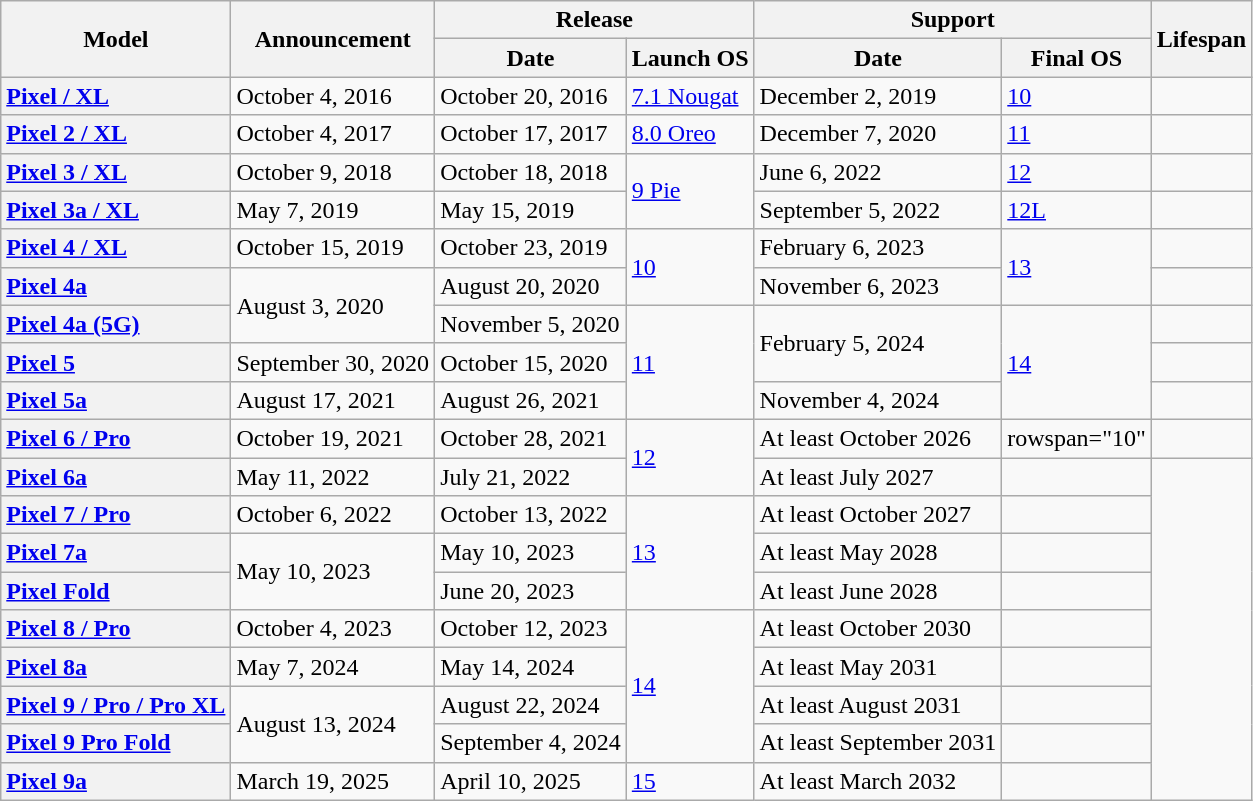<table class="wikitable">
<tr>
<th rowspan="2">Model</th>
<th rowspan="2">Announcement</th>
<th colspan="2">Release</th>
<th colspan="2">Support</th>
<th rowspan="2">Lifespan</th>
</tr>
<tr>
<th>Date</th>
<th>Launch OS</th>
<th>Date</th>
<th>Final OS</th>
</tr>
<tr>
<th style="text-align: left"><a href='#'>Pixel / XL</a></th>
<td>October 4, 2016</td>
<td>October 20, 2016</td>
<td><a href='#'>7.1 Nougat</a></td>
<td>December 2, 2019</td>
<td><a href='#'>10</a></td>
<td></td>
</tr>
<tr>
<th style="text-align: left"><a href='#'>Pixel 2 / XL</a></th>
<td>October 4, 2017</td>
<td>October 17, 2017</td>
<td><a href='#'>8.0 Oreo</a></td>
<td>December 7, 2020</td>
<td><a href='#'>11</a></td>
<td></td>
</tr>
<tr>
<th style="text-align: left"><a href='#'>Pixel 3 / XL</a></th>
<td>October 9, 2018</td>
<td>October 18, 2018</td>
<td rowspan="2"><a href='#'>9 Pie</a></td>
<td>June 6, 2022</td>
<td><a href='#'>12</a></td>
<td></td>
</tr>
<tr>
<th style="text-align: left"><a href='#'>Pixel 3a / XL</a></th>
<td>May 7, 2019</td>
<td>May 15, 2019</td>
<td>September 5, 2022</td>
<td><a href='#'>12L</a></td>
<td></td>
</tr>
<tr>
<th style="text-align: left"><a href='#'>Pixel 4 / XL</a></th>
<td>October 15, 2019</td>
<td>October 23, 2019</td>
<td rowspan="2"><a href='#'>10</a></td>
<td>February 6, 2023</td>
<td rowspan="2"><a href='#'>13</a></td>
<td></td>
</tr>
<tr>
<th style="text-align: left"><a href='#'>Pixel 4a</a></th>
<td rowspan="2">August 3, 2020</td>
<td>August 20, 2020</td>
<td>November 6, 2023</td>
<td></td>
</tr>
<tr>
<th style="text-align: left"><a href='#'>Pixel 4a (5G)</a></th>
<td>November 5, 2020</td>
<td rowspan="3"><a href='#'>11</a></td>
<td rowspan="2">February 5, 2024</td>
<td rowspan="3"><a href='#'>14</a></td>
<td></td>
</tr>
<tr>
<th style="text-align: left"><a href='#'>Pixel 5</a></th>
<td>September 30, 2020</td>
<td>October 15, 2020</td>
<td></td>
</tr>
<tr>
<th style="text-align: left"><a href='#'>Pixel 5a</a></th>
<td>August 17, 2021</td>
<td>August 26, 2021</td>
<td>November 4, 2024</td>
<td></td>
</tr>
<tr>
<th style="text-align: left"><a href='#'>Pixel 6 / Pro</a></th>
<td>October 19, 2021</td>
<td>October 28, 2021</td>
<td rowspan="2"><a href='#'>12</a></td>
<td>At least October 2026</td>
<td>rowspan="10" </td>
<td></td>
</tr>
<tr>
<th style="text-align: left"><a href='#'>Pixel 6a</a></th>
<td>May 11, 2022</td>
<td>July 21, 2022</td>
<td>At least July 2027</td>
<td></td>
</tr>
<tr>
<th style="text-align: left"><a href='#'>Pixel 7 / Pro</a></th>
<td>October 6, 2022</td>
<td>October 13, 2022</td>
<td rowspan="3"><a href='#'>13</a></td>
<td>At least October 2027</td>
<td></td>
</tr>
<tr>
<th style="text-align: left"><a href='#'>Pixel 7a</a></th>
<td rowspan="2">May 10, 2023</td>
<td>May 10, 2023</td>
<td>At least May 2028</td>
<td></td>
</tr>
<tr>
<th style="text-align: left"><a href='#'>Pixel Fold</a></th>
<td>June 20, 2023</td>
<td>At least June 2028</td>
<td></td>
</tr>
<tr>
<th style="text-align: left"><a href='#'>Pixel 8 / Pro</a></th>
<td>October 4, 2023</td>
<td>October 12, 2023</td>
<td rowspan="4"><a href='#'>14</a></td>
<td>At least October 2030</td>
<td></td>
</tr>
<tr>
<th style="text-align: left"><a href='#'>Pixel 8a</a></th>
<td>May 7, 2024</td>
<td>May 14, 2024</td>
<td>At least May 2031</td>
<td></td>
</tr>
<tr>
<th style="text-align: left"><a href='#'>Pixel 9 / Pro / Pro XL</a></th>
<td rowspan="2">August 13, 2024</td>
<td>August 22, 2024</td>
<td>At least August 2031</td>
<td></td>
</tr>
<tr>
<th style="text-align: left"><a href='#'>Pixel 9 Pro Fold</a></th>
<td>September 4, 2024</td>
<td>At least September 2031</td>
<td></td>
</tr>
<tr>
<th style="text-align: left"><a href='#'>Pixel 9a</a></th>
<td>March 19, 2025</td>
<td>April 10, 2025</td>
<td><a href='#'>15</a></td>
<td>At least March 2032</td>
<td></td>
</tr>
</table>
